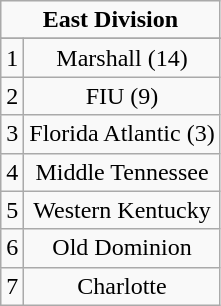<table class="wikitable" style="display: inline-table;">
<tr align="center">
<td align="center" Colspan="2"><strong>East Division</strong></td>
</tr>
<tr align="center">
</tr>
<tr align="center">
<td>1</td>
<td>Marshall (14)</td>
</tr>
<tr align="center">
<td>2</td>
<td>FIU (9)</td>
</tr>
<tr align="center">
<td>3</td>
<td>Florida Atlantic (3)</td>
</tr>
<tr align="center">
<td>4</td>
<td>Middle Tennessee</td>
</tr>
<tr align="center">
<td>5</td>
<td>Western Kentucky</td>
</tr>
<tr align="center">
<td>6</td>
<td>Old Dominion</td>
</tr>
<tr align="center">
<td>7</td>
<td>Charlotte</td>
</tr>
</table>
